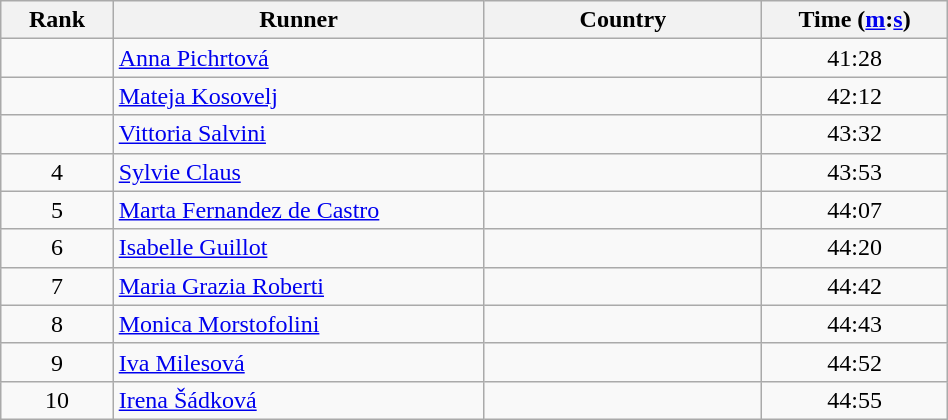<table class="wikitable" width=50%>
<tr>
<th width=5%>Rank</th>
<th width=20%>Runner</th>
<th width=15%>Country</th>
<th width=10%>Time (<a href='#'>m</a>:<a href='#'>s</a>)</th>
</tr>
<tr align="center">
<td></td>
<td align="left"><a href='#'>Anna Pichrtová</a></td>
<td align="left"></td>
<td>41:28</td>
</tr>
<tr align="center">
<td></td>
<td align="left"><a href='#'>Mateja Kosovelj</a></td>
<td align="left"></td>
<td>42:12</td>
</tr>
<tr align="center">
<td></td>
<td align="left"><a href='#'>Vittoria Salvini</a></td>
<td align="left"></td>
<td>43:32</td>
</tr>
<tr align="center">
<td>4</td>
<td align="left"><a href='#'>Sylvie Claus</a></td>
<td align="left"></td>
<td>43:53</td>
</tr>
<tr align="center">
<td>5</td>
<td align="left"><a href='#'>Marta Fernandez de Castro</a></td>
<td align="left"></td>
<td>44:07</td>
</tr>
<tr align="center">
<td>6</td>
<td align="left"><a href='#'>Isabelle Guillot</a></td>
<td align="left"></td>
<td>44:20</td>
</tr>
<tr align="center">
<td>7</td>
<td align="left"><a href='#'>Maria Grazia Roberti</a></td>
<td align="left"></td>
<td>44:42</td>
</tr>
<tr align="center">
<td>8</td>
<td align="left"><a href='#'>Monica Morstofolini</a></td>
<td align="left"></td>
<td>44:43</td>
</tr>
<tr align="center">
<td>9</td>
<td align="left"><a href='#'>Iva Milesová</a></td>
<td align="left"></td>
<td>44:52</td>
</tr>
<tr align="center">
<td>10</td>
<td align="left"><a href='#'>Irena Šádková</a></td>
<td align="left"></td>
<td>44:55</td>
</tr>
</table>
